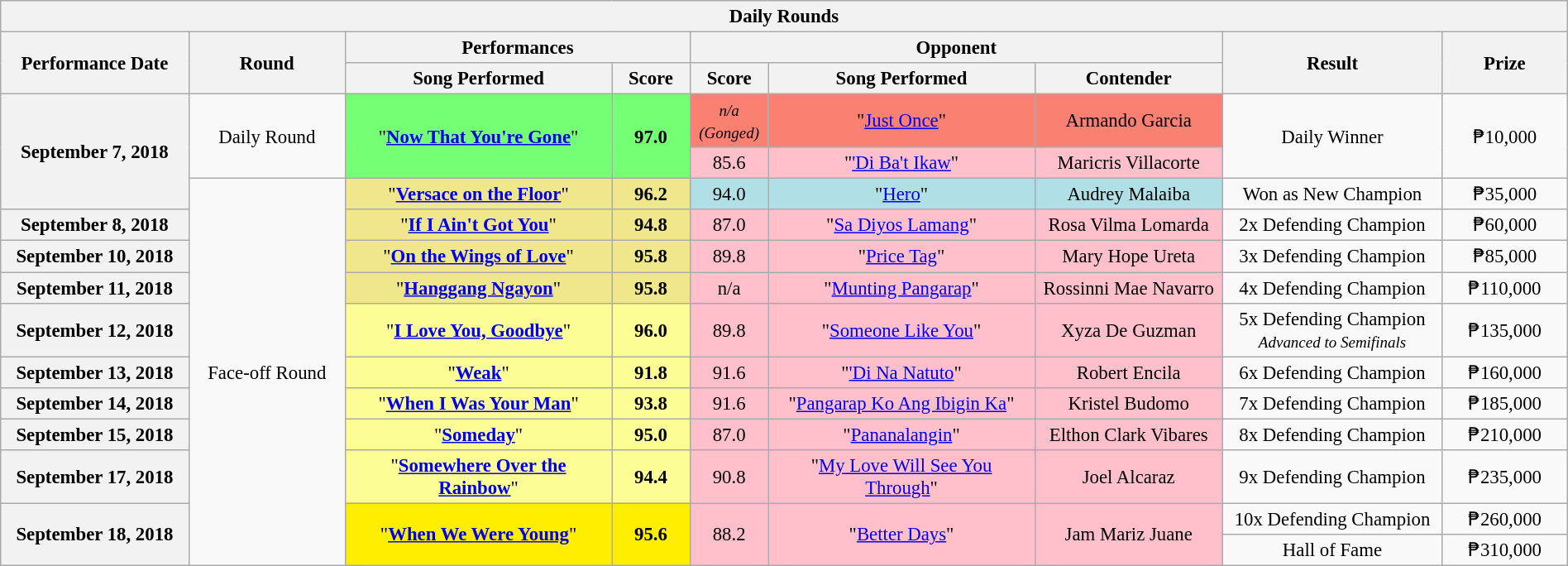<table class="wikitable mw-collapsible mw-collapsed" style="width:100%; font-size:95%;text-align:center;">
<tr>
<th colspan="9">Daily Rounds</th>
</tr>
<tr>
<th rowspan="2" width=12%>Performance Date</th>
<th rowspan="2" width=10%>Round</th>
<th colspan="2">Performances</th>
<th colspan="3">Opponent</th>
<th rowspan="2" width=14%>Result</th>
<th rowspan="2" width=8%>Prize</th>
</tr>
<tr>
<th width=17%>Song Performed</th>
<th width=5%>Score</th>
<th width=5%>Score</th>
<th width="17%">Song Performed</th>
<th width=12%>Contender</th>
</tr>
<tr>
<th rowspan="3">September 7, 2018</th>
<td rowspan="2">Daily Round</td>
<td rowspan="2" style="background-color:#75ff75">"<a href='#'><strong>Now That You're Gone</strong></a>"</td>
<td rowspan="2" style="background-color:#75ff75"><strong>97.0</strong></td>
<td style="background-color:salmon"><em><small>n/a (Gonged)</small></em></td>
<td style="background-color:salmon">"<a href='#'>Just Once</a>"</td>
<td style="background-color:salmon">Armando Garcia</td>
<td rowspan="2">Daily Winner</td>
<td rowspan="2">₱10,000</td>
</tr>
<tr>
<td style="background-color:pink">85.6</td>
<td style="background-color:pink">"<a href='#'>'Di Ba't Ikaw</a>"</td>
<td style="background-color:pink">Maricris Villacorte</td>
</tr>
<tr>
<td rowspan="11">Face-off Round</td>
<td style="background-color:Khaki">"<strong><a href='#'>Versace on the Floor</a></strong>"</td>
<td style="background-color:Khaki"><strong>96.2</strong></td>
<td style="background-color:#B0E0E6">94.0</td>
<td style="background-color:#B0E0E6">"<a href='#'>Hero</a>"</td>
<td style="background-color:#B0E0E6">Audrey Malaiba</td>
<td>Won as New Champion</td>
<td>₱35,000</td>
</tr>
<tr>
<th>September 8, 2018</th>
<td style="background-color:Khaki">"<strong><a href='#'>If I Ain't Got You</a></strong>"</td>
<td style="background-color:Khaki"><strong>94.8</strong></td>
<td style="background-color:pink">87.0</td>
<td style="background-color:pink">"<a href='#'>Sa Diyos Lamang</a>"</td>
<td style="background-color:pink">Rosa Vilma Lomarda</td>
<td>2x Defending Champion</td>
<td>₱60,000</td>
</tr>
<tr>
<th>September 10, 2018</th>
<td style="background-color:Khaki">"<a href='#'><strong>On the Wings of Love</strong></a>"</td>
<td style="background-color:Khaki"><strong>95.8</strong></td>
<td style="background-color:pink">89.8</td>
<td style="background-color:pink">"<a href='#'>Price Tag</a>"</td>
<td style="background-color:pink">Mary Hope Ureta</td>
<td>3x Defending Champion</td>
<td>₱85,000</td>
</tr>
<tr>
<th>September 11, 2018</th>
<td style="background-color:Khaki">"<a href='#'><strong>Hanggang Ngayon</strong></a>"</td>
<td style="background-color:Khaki"><strong>95.8</strong></td>
<td style="background-color:pink">n/a</td>
<td style="background-color:pink">"<a href='#'>Munting Pangarap</a>"</td>
<td style="background-color:pink">Rossinni Mae Navarro</td>
<td>4x Defending Champion</td>
<td>₱110,000</td>
</tr>
<tr>
<th>September 12, 2018</th>
<td style="background-color:#FDFD96">"<a href='#'><strong>I Love You, Goodbye</strong></a>"</td>
<td style="background-color:#FDFD96"><strong>96.0</strong></td>
<td style="background-color:pink">89.8</td>
<td style="background-color:pink">"<a href='#'>Someone Like You</a>"</td>
<td style="background-color:pink">Xyza De Guzman</td>
<td>5x Defending Champion<br><small><em>Advanced to Semifinals</em></small></td>
<td>₱135,000</td>
</tr>
<tr>
<th>September 13, 2018</th>
<td style="background-color:#FDFD96">"<a href='#'><strong>Weak</strong></a>"</td>
<td style="background-color:#FDFD96"><strong>91.8</strong></td>
<td style="background-color:pink">91.6</td>
<td style="background-color:pink">"<a href='#'>'Di Na Natuto</a>"</td>
<td style="background-color:pink">Robert Encila</td>
<td>6x Defending Champion</td>
<td>₱160,000</td>
</tr>
<tr>
<th>September 14, 2018</th>
<td style="background-color:#FDFD96">"<strong><a href='#'>When I Was Your Man</a></strong>"</td>
<td style="background-color:#FDFD96"><strong>93.8</strong></td>
<td style="background-color:pink">91.6</td>
<td style="background-color:pink">"<a href='#'>Pangarap Ko Ang Ibigin Ka</a>"</td>
<td style="background-color:pink">Kristel Budomo</td>
<td>7x Defending Champion</td>
<td>₱185,000</td>
</tr>
<tr>
<th>September 15, 2018</th>
<td style="background-color:#FDFD96">"<a href='#'><strong>Someday</strong></a>"</td>
<td style="background-color:#FDFD96"><strong>95.0</strong></td>
<td style="background-color:pink">87.0</td>
<td style="background-color:pink">"<a href='#'>Pananalangin</a>"</td>
<td style="background-color:pink">Elthon Clark Vibares</td>
<td>8x Defending Champion</td>
<td>₱210,000</td>
</tr>
<tr>
<th>September 17, 2018</th>
<td style="background-color:#FDFD96">"<a href='#'><strong>Somewhere Over the Rainbow</strong></a>"</td>
<td style="background-color:#FDFD96"><strong>94.4</strong></td>
<td style="background-color:pink">90.8</td>
<td style="background-color:pink">"<a href='#'>My Love Will See You Through</a>"</td>
<td style="background-color:pink">Joel Alcaraz</td>
<td>9x Defending Champion</td>
<td>₱235,000</td>
</tr>
<tr>
<th rowspan="2">September 18, 2018</th>
<td rowspan="2" style="background-color:#Ffee00">"<a href='#'><strong>When We Were Young</strong></a>"</td>
<td rowspan="2" style="background-color:#Ffee00"><strong>95.6</strong></td>
<td rowspan="2" style="background-color:pink">88.2</td>
<td rowspan="2" style="background-color:pink">"<a href='#'>Better Days</a>"</td>
<td rowspan="2" style="background-color:pink">Jam Mariz Juane</td>
<td>10x Defending Champion</td>
<td>₱260,000</td>
</tr>
<tr>
<td>Hall of Fame</td>
<td>₱310,000</td>
</tr>
</table>
